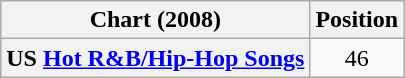<table class="wikitable plainrowheaders" border="1">
<tr>
<th scope="col">Chart (2008)</th>
<th scope="col">Position</th>
</tr>
<tr>
<th scope="row">US <a href='#'>Hot R&B/Hip-Hop Songs</a></th>
<td align="center">46</td>
</tr>
</table>
